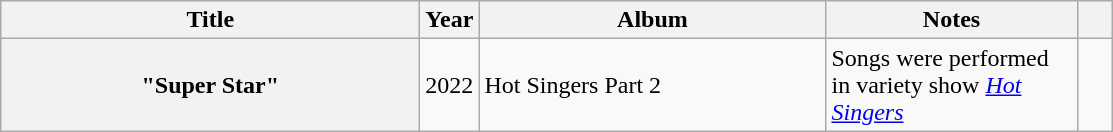<table {| class="wikitable sortable plainrowheaders">
<tr>
<th style="width:17em;">Title</th>
<th style="width:2em;">Year</th>
<th style="width:14em;">Album</th>
<th style="width:10em;">Notes</th>
<th style="width:1em; "class="unsortable"></th>
</tr>
<tr>
<th scope="row">"Super Star"<br></th>
<td>2022</td>
<td>Hot Singers Part 2</td>
<td>Songs were performed in variety show <em><a href='#'>Hot Singers</a></em></td>
<td scope="col"></td>
</tr>
</table>
